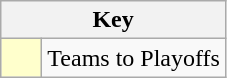<table class="wikitable" style="text-align: center;">
<tr>
<th colspan=2>Key</th>
</tr>
<tr>
<td style="background:#ffc; width:20px;"></td>
<td align=left>Teams to Playoffs</td>
</tr>
</table>
